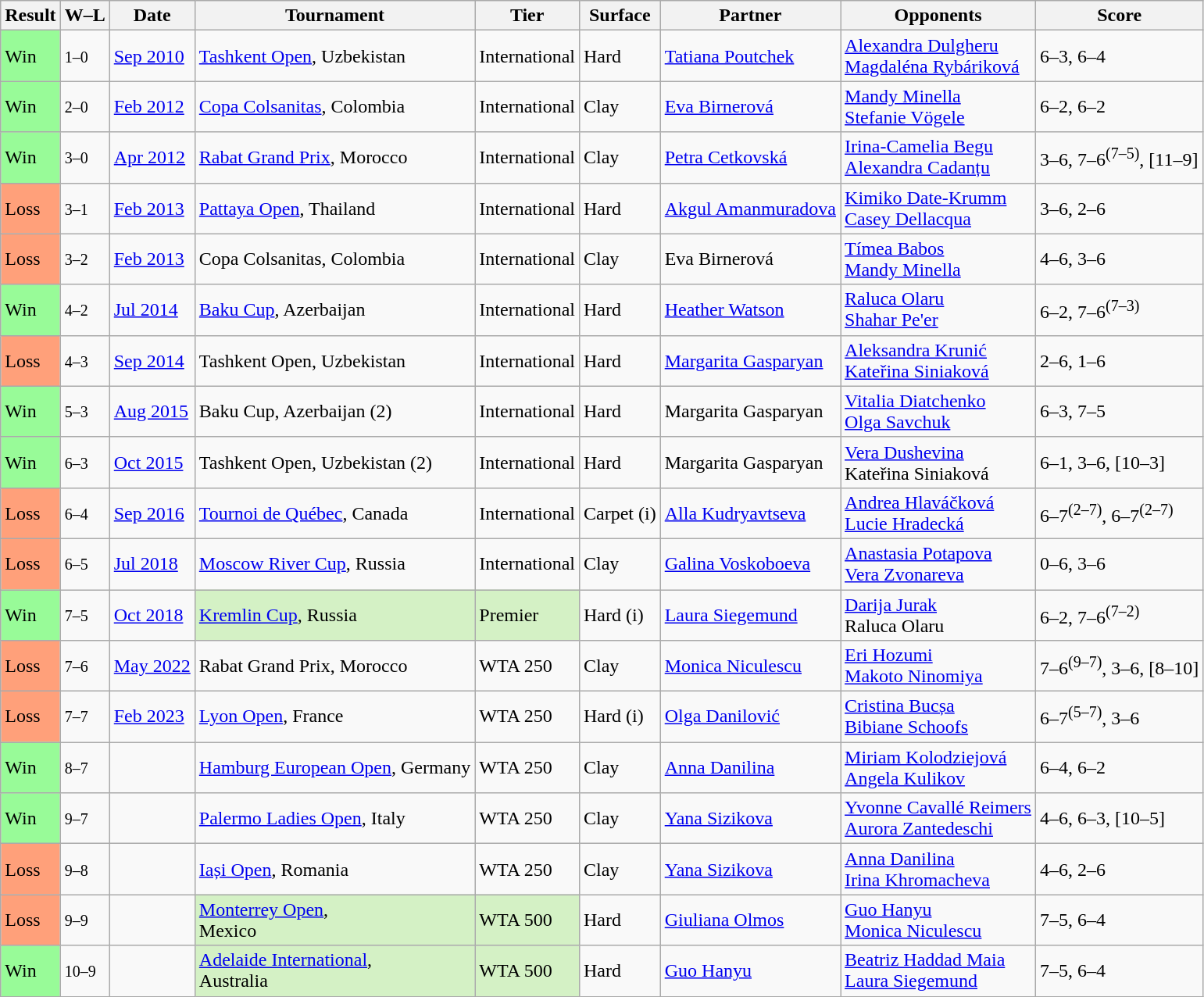<table class="wikitable sortable">
<tr>
<th>Result</th>
<th class="unsortable">W–L</th>
<th>Date</th>
<th>Tournament</th>
<th>Tier</th>
<th>Surface</th>
<th>Partner</th>
<th>Opponents</th>
<th class="unsortable">Score</th>
</tr>
<tr>
<td bgcolor=98FB98>Win</td>
<td><small>1–0</small></td>
<td><a href='#'>Sep 2010</a></td>
<td><a href='#'>Tashkent Open</a>, Uzbekistan</td>
<td>International</td>
<td>Hard</td>
<td> <a href='#'>Tatiana Poutchek</a></td>
<td> <a href='#'>Alexandra Dulgheru</a> <br>  <a href='#'>Magdaléna Rybáriková</a></td>
<td>6–3, 6–4</td>
</tr>
<tr>
<td bgcolor=98FB98>Win</td>
<td><small>2–0</small></td>
<td><a href='#'>Feb 2012</a></td>
<td><a href='#'>Copa Colsanitas</a>, Colombia</td>
<td>International</td>
<td>Clay</td>
<td> <a href='#'>Eva Birnerová</a></td>
<td> <a href='#'>Mandy Minella</a> <br>  <a href='#'>Stefanie Vögele</a></td>
<td>6–2, 6–2</td>
</tr>
<tr>
<td bgcolor=98FB98>Win</td>
<td><small>3–0</small></td>
<td><a href='#'>Apr 2012</a></td>
<td><a href='#'>Rabat Grand Prix</a>, Morocco</td>
<td>International</td>
<td>Clay</td>
<td> <a href='#'>Petra Cetkovská</a></td>
<td> <a href='#'>Irina-Camelia Begu</a> <br>  <a href='#'>Alexandra Cadanțu</a></td>
<td>3–6, 7–6<sup>(7–5)</sup>, [11–9]</td>
</tr>
<tr>
<td bgcolor=FFA07A>Loss</td>
<td><small>3–1</small></td>
<td><a href='#'>Feb 2013</a></td>
<td><a href='#'>Pattaya Open</a>, Thailand</td>
<td>International</td>
<td>Hard</td>
<td> <a href='#'>Akgul Amanmuradova</a></td>
<td> <a href='#'>Kimiko Date-Krumm</a> <br>  <a href='#'>Casey Dellacqua</a></td>
<td>3–6, 2–6</td>
</tr>
<tr>
<td bgcolor=FFA07A>Loss</td>
<td><small>3–2</small></td>
<td><a href='#'>Feb 2013</a></td>
<td>Copa Colsanitas, Colombia</td>
<td>International</td>
<td>Clay</td>
<td> Eva Birnerová</td>
<td> <a href='#'>Tímea Babos</a> <br>  <a href='#'>Mandy Minella</a></td>
<td>4–6, 3–6</td>
</tr>
<tr>
<td bgcolor=98FB98>Win</td>
<td><small>4–2</small></td>
<td><a href='#'>Jul 2014</a></td>
<td><a href='#'>Baku Cup</a>, Azerbaijan</td>
<td>International</td>
<td>Hard</td>
<td> <a href='#'>Heather Watson</a></td>
<td> <a href='#'>Raluca Olaru</a> <br>  <a href='#'>Shahar Pe'er</a></td>
<td>6–2, 7–6<sup>(7–3)</sup></td>
</tr>
<tr>
<td bgcolor=FFA07A>Loss</td>
<td><small>4–3</small></td>
<td><a href='#'>Sep 2014</a></td>
<td>Tashkent Open, Uzbekistan</td>
<td>International</td>
<td>Hard</td>
<td> <a href='#'>Margarita Gasparyan</a></td>
<td> <a href='#'>Aleksandra Krunić</a> <br>  <a href='#'>Kateřina Siniaková</a></td>
<td>2–6, 1–6</td>
</tr>
<tr>
<td bgcolor=98FB98>Win</td>
<td><small>5–3</small></td>
<td><a href='#'>Aug 2015</a></td>
<td>Baku Cup, Azerbaijan (2)</td>
<td>International</td>
<td>Hard</td>
<td> Margarita Gasparyan</td>
<td> <a href='#'>Vitalia Diatchenko</a> <br>  <a href='#'>Olga Savchuk</a></td>
<td>6–3, 7–5</td>
</tr>
<tr>
<td bgcolor=98FB98>Win</td>
<td><small>6–3</small></td>
<td><a href='#'>Oct 2015</a></td>
<td>Tashkent Open, Uzbekistan (2)</td>
<td>International</td>
<td>Hard</td>
<td> Margarita Gasparyan</td>
<td> <a href='#'>Vera Dushevina</a> <br>  Kateřina Siniaková</td>
<td>6–1, 3–6, [10–3]</td>
</tr>
<tr>
<td bgcolor=FFA07A>Loss</td>
<td><small>6–4</small></td>
<td><a href='#'>Sep 2016</a></td>
<td><a href='#'>Tournoi de Québec</a>, Canada</td>
<td>International</td>
<td>Carpet (i)</td>
<td> <a href='#'>Alla Kudryavtseva</a></td>
<td> <a href='#'>Andrea Hlaváčková</a> <br>  <a href='#'>Lucie Hradecká</a></td>
<td>6–7<sup>(2–7)</sup>, 6–7<sup>(2–7)</sup></td>
</tr>
<tr>
<td bgcolor=FFA07A>Loss</td>
<td><small>6–5</small></td>
<td><a href='#'>Jul 2018</a></td>
<td><a href='#'>Moscow River Cup</a>, Russia</td>
<td>International</td>
<td>Clay</td>
<td> <a href='#'>Galina Voskoboeva</a></td>
<td> <a href='#'>Anastasia Potapova</a> <br>  <a href='#'>Vera Zvonareva</a></td>
<td>0–6, 3–6</td>
</tr>
<tr>
<td bgcolor=98FB98>Win</td>
<td><small>7–5</small></td>
<td><a href='#'>Oct 2018</a></td>
<td bgcolor=#d4f1c5><a href='#'>Kremlin Cup</a>, Russia</td>
<td bgcolor=#d4f1c5>Premier</td>
<td>Hard (i)</td>
<td> <a href='#'>Laura Siegemund</a></td>
<td> <a href='#'>Darija Jurak</a> <br>  Raluca Olaru</td>
<td>6–2, 7–6<sup>(7–2)</sup></td>
</tr>
<tr>
<td bgcolor=FFA07A>Loss</td>
<td><small>7–6</small></td>
<td><a href='#'>May 2022</a></td>
<td>Rabat Grand Prix, Morocco</td>
<td>WTA 250</td>
<td>Clay</td>
<td> <a href='#'>Monica Niculescu</a></td>
<td> <a href='#'>Eri Hozumi</a> <br>  <a href='#'>Makoto Ninomiya</a></td>
<td>7–6<sup>(9–7)</sup>, 3–6, [8–10]</td>
</tr>
<tr>
<td bgcolor=FFA07A>Loss</td>
<td><small>7–7</small></td>
<td><a href='#'>Feb 2023</a></td>
<td><a href='#'>Lyon Open</a>, France</td>
<td>WTA 250</td>
<td>Hard (i)</td>
<td> <a href='#'>Olga Danilović</a></td>
<td> <a href='#'>Cristina Bucșa</a> <br>  <a href='#'>Bibiane Schoofs</a></td>
<td>6–7<sup>(5–7)</sup>, 3–6</td>
</tr>
<tr>
<td bgcolor=98FB98>Win</td>
<td><small>8–7</small></td>
<td><a href='#'></a></td>
<td><a href='#'>Hamburg European Open</a>, Germany</td>
<td>WTA 250</td>
<td>Clay</td>
<td> <a href='#'>Anna Danilina</a></td>
<td> <a href='#'>Miriam Kolodziejová</a> <br>  <a href='#'>Angela Kulikov</a></td>
<td>6–4, 6–2</td>
</tr>
<tr>
<td bgcolor=98FB98>Win</td>
<td><small>9–7</small></td>
<td><a href='#'></a></td>
<td><a href='#'>Palermo Ladies Open</a>, Italy</td>
<td>WTA 250</td>
<td>Clay</td>
<td> <a href='#'>Yana Sizikova</a></td>
<td> <a href='#'>Yvonne Cavallé Reimers</a> <br>  <a href='#'>Aurora Zantedeschi</a></td>
<td>4–6, 6–3, [10–5]</td>
</tr>
<tr>
<td bgcolor=FFA07A>Loss</td>
<td><small>9–8</small></td>
<td><a href='#'></a></td>
<td><a href='#'>Iași Open</a>, Romania</td>
<td>WTA 250</td>
<td>Clay</td>
<td> <a href='#'>Yana Sizikova</a></td>
<td> <a href='#'>Anna Danilina</a> <br>  <a href='#'>Irina Khromacheva</a></td>
<td>4–6, 2–6</td>
</tr>
<tr>
<td bgcolor=FFA07A>Loss</td>
<td><small>9–9</small></td>
<td><a href='#'></a></td>
<td bgcolor=d4f1c5><a href='#'>Monterrey Open</a>, <br> Mexico</td>
<td bgcolor=d4f1c5>WTA 500</td>
<td>Hard</td>
<td> <a href='#'>Giuliana Olmos</a></td>
<td> <a href='#'>Guo Hanyu</a> <br>  <a href='#'>Monica Niculescu</a></td>
<td>7–5, 6–4</td>
</tr>
<tr>
<td bgcolor=98FB98>Win</td>
<td><small>10–9</small></td>
<td><a href='#'></a></td>
<td bgcolor=d4f1c5><a href='#'>Adelaide International</a>, <br> Australia</td>
<td bgcolor=d4f1c5>WTA 500</td>
<td>Hard</td>
<td> <a href='#'>Guo Hanyu</a></td>
<td> <a href='#'>Beatriz Haddad Maia</a> <br>  <a href='#'>Laura Siegemund</a></td>
<td>7–5, 6–4</td>
</tr>
</table>
